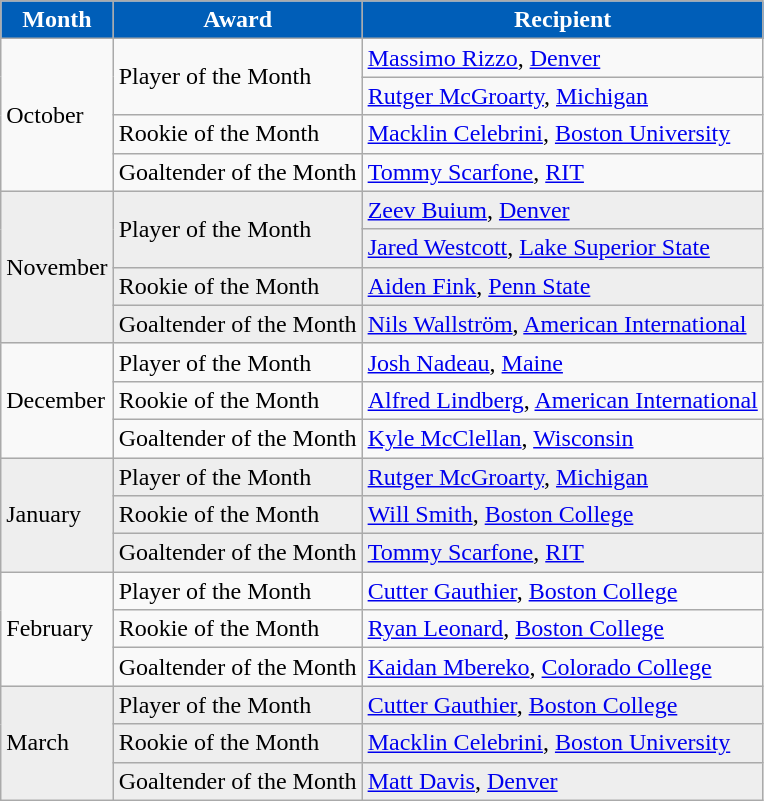<table class="wikitable">
<tr>
<th style="color:white; background:#005EB8">Month</th>
<th style="color:white; background:#005EB8">Award</th>
<th style="color:white; background:#005EB8">Recipient</th>
</tr>
<tr>
<td rowspan=4>October </td>
<td rowspan=2>Player of the Month</td>
<td><a href='#'>Massimo Rizzo</a>, <a href='#'>Denver</a></td>
</tr>
<tr>
<td><a href='#'>Rutger McGroarty</a>, <a href='#'>Michigan</a></td>
</tr>
<tr>
<td>Rookie of the Month</td>
<td><a href='#'>Macklin Celebrini</a>, <a href='#'>Boston University</a></td>
</tr>
<tr>
<td>Goaltender of the Month</td>
<td><a href='#'>Tommy Scarfone</a>, <a href='#'>RIT</a></td>
</tr>
<tr bgcolor=eeeeee>
<td rowspan=4>November </td>
<td rowspan=2>Player of the Month</td>
<td><a href='#'>Zeev Buium</a>, <a href='#'>Denver</a></td>
</tr>
<tr bgcolor=eeeeee>
<td><a href='#'>Jared Westcott</a>, <a href='#'>Lake Superior State</a></td>
</tr>
<tr bgcolor=eeeeee>
<td>Rookie of the Month</td>
<td><a href='#'>Aiden Fink</a>, <a href='#'>Penn State</a></td>
</tr>
<tr bgcolor=eeeeee>
<td>Goaltender of the Month</td>
<td><a href='#'>Nils Wallström</a>, <a href='#'>American International</a></td>
</tr>
<tr>
<td rowspan=3>December </td>
<td>Player of the Month</td>
<td><a href='#'>Josh Nadeau</a>, <a href='#'>Maine</a></td>
</tr>
<tr>
<td>Rookie of the Month</td>
<td><a href='#'>Alfred Lindberg</a>, <a href='#'>American International</a></td>
</tr>
<tr>
<td>Goaltender of the Month</td>
<td><a href='#'>Kyle McClellan</a>, <a href='#'>Wisconsin</a></td>
</tr>
<tr bgcolor=eeeeee>
<td rowspan=3>January </td>
<td>Player of the Month</td>
<td><a href='#'>Rutger McGroarty</a>, <a href='#'>Michigan</a></td>
</tr>
<tr bgcolor=eeeeee>
<td>Rookie of the Month</td>
<td><a href='#'>Will Smith</a>, <a href='#'>Boston College</a></td>
</tr>
<tr bgcolor=eeeeee>
<td>Goaltender of the Month</td>
<td><a href='#'>Tommy Scarfone</a>, <a href='#'>RIT</a></td>
</tr>
<tr>
<td rowspan=3>February </td>
<td>Player of the Month</td>
<td><a href='#'>Cutter Gauthier</a>, <a href='#'>Boston College</a></td>
</tr>
<tr>
<td>Rookie of the Month</td>
<td><a href='#'>Ryan Leonard</a>, <a href='#'>Boston College</a></td>
</tr>
<tr>
<td>Goaltender of the Month</td>
<td><a href='#'>Kaidan Mbereko</a>, <a href='#'>Colorado College</a></td>
</tr>
<tr bgcolor=eeeeee>
<td rowspan=3>March </td>
<td>Player of the Month</td>
<td><a href='#'>Cutter Gauthier</a>, <a href='#'>Boston College</a></td>
</tr>
<tr bgcolor=eeeeee>
<td>Rookie of the Month</td>
<td><a href='#'>Macklin Celebrini</a>, <a href='#'>Boston University</a></td>
</tr>
<tr bgcolor=eeeeee>
<td>Goaltender of the Month</td>
<td><a href='#'>Matt Davis</a>, <a href='#'>Denver</a></td>
</tr>
</table>
